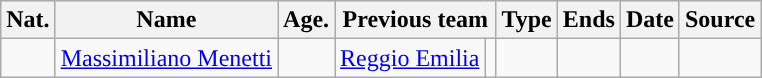<table class="wikitable sortable">
<tr>
<th>Nat.</th>
<th>Name</th>
<th>Age.</th>
<th colspan=2>Previous team</th>
<th>Type</th>
<th>Ends</th>
<th>Date</th>
<th>Source</th>
</tr>
<tr>
<td></td>
<td><a href='#'>Massimiliano Menetti</a></td>
<td></td>
<td><a href='#'>Reggio Emilia</a></td>
<td></td>
<td></td>
<td></td>
<td></td>
<td></td>
</tr>
</table>
